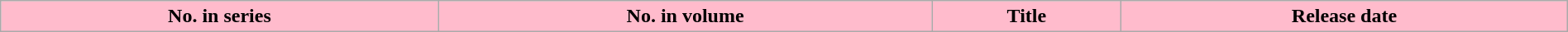<table class="wikitable sortable" style="width: 100%;">
<tr>
<th style="background:#FBC;">No. in series</th>
<th style="background:#FBC;">No. in volume</th>
<th style="background:#FBC;">Title</th>
<th style="background:#FBC;">Release date<br>

                


</th>
</tr>
</table>
